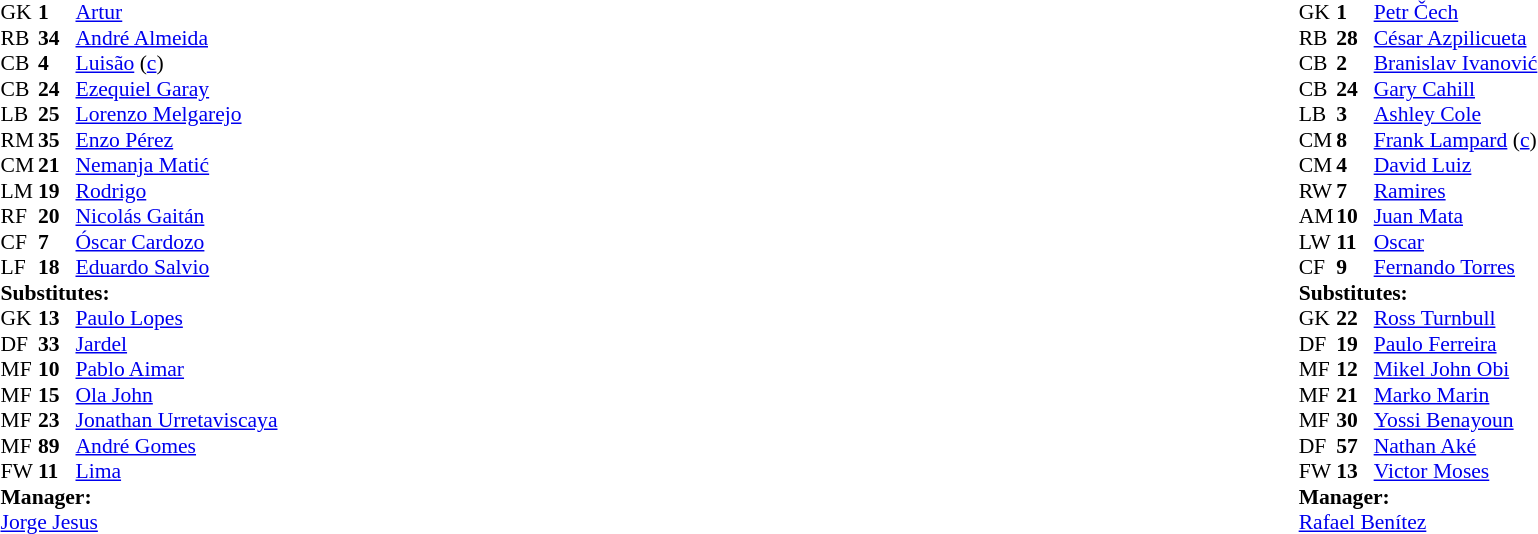<table style="width:100%">
<tr>
<td style="vertical-align:top;width:40%"><br><table style="font-size:90%" cellspacing="0" cellpadding="0">
<tr>
<th width=25></th>
<th width=25></th>
</tr>
<tr>
<td>GK</td>
<td><strong>1</strong></td>
<td> <a href='#'>Artur</a></td>
</tr>
<tr>
<td>RB</td>
<td><strong>34</strong></td>
<td> <a href='#'>André Almeida</a></td>
</tr>
<tr>
<td>CB</td>
<td><strong>4</strong></td>
<td> <a href='#'>Luisão</a> (<a href='#'>c</a>)</td>
<td></td>
</tr>
<tr>
<td>CB</td>
<td><strong>24</strong></td>
<td> <a href='#'>Ezequiel Garay</a></td>
<td></td>
<td></td>
</tr>
<tr>
<td>LB</td>
<td><strong>25</strong></td>
<td> <a href='#'>Lorenzo Melgarejo</a></td>
<td></td>
<td></td>
</tr>
<tr>
<td>RM</td>
<td><strong>35</strong></td>
<td> <a href='#'>Enzo Pérez</a></td>
</tr>
<tr>
<td>CM</td>
<td><strong>21</strong></td>
<td> <a href='#'>Nemanja Matić</a></td>
</tr>
<tr>
<td>LM</td>
<td><strong>19</strong></td>
<td> <a href='#'>Rodrigo</a></td>
<td></td>
<td></td>
</tr>
<tr>
<td>RF</td>
<td><strong>20</strong></td>
<td> <a href='#'>Nicolás Gaitán</a></td>
</tr>
<tr>
<td>CF</td>
<td><strong>7</strong></td>
<td> <a href='#'>Óscar Cardozo</a></td>
</tr>
<tr>
<td>LF</td>
<td><strong>18</strong></td>
<td> <a href='#'>Eduardo Salvio</a></td>
</tr>
<tr>
<td colspan="4"><strong>Substitutes:</strong></td>
</tr>
<tr>
<td>GK</td>
<td><strong>13</strong></td>
<td> <a href='#'>Paulo Lopes</a></td>
</tr>
<tr>
<td>DF</td>
<td><strong>33</strong></td>
<td> <a href='#'>Jardel</a></td>
<td></td>
<td></td>
</tr>
<tr>
<td>MF</td>
<td><strong>10</strong></td>
<td> <a href='#'>Pablo Aimar</a></td>
</tr>
<tr>
<td>MF</td>
<td><strong>15</strong></td>
<td> <a href='#'>Ola John</a></td>
<td></td>
<td></td>
</tr>
<tr>
<td>MF</td>
<td><strong>23</strong></td>
<td> <a href='#'>Jonathan Urretaviscaya</a></td>
</tr>
<tr>
<td>MF</td>
<td><strong>89</strong></td>
<td> <a href='#'>André Gomes</a></td>
</tr>
<tr>
<td>FW</td>
<td><strong>11</strong></td>
<td> <a href='#'>Lima</a></td>
<td></td>
<td></td>
</tr>
<tr>
<td colspan="4"><strong>Manager:</strong></td>
</tr>
<tr>
<td colspan="4"> <a href='#'>Jorge Jesus</a></td>
</tr>
</table>
</td>
<td valign="top"></td>
<td style="vertical-align:top;width:50%"><br><table cellspacing="0" cellpadding="0" style="font-size:90%;margin:auto">
<tr>
<th width=25></th>
<th width=25></th>
</tr>
<tr>
<td>GK</td>
<td><strong>1</strong></td>
<td> <a href='#'>Petr Čech</a></td>
</tr>
<tr>
<td>RB</td>
<td><strong>28</strong></td>
<td> <a href='#'>César Azpilicueta</a></td>
</tr>
<tr>
<td>CB</td>
<td><strong>2</strong></td>
<td> <a href='#'>Branislav Ivanović</a></td>
</tr>
<tr>
<td>CB</td>
<td><strong>24</strong></td>
<td> <a href='#'>Gary Cahill</a></td>
</tr>
<tr>
<td>LB</td>
<td><strong>3</strong></td>
<td> <a href='#'>Ashley Cole</a></td>
</tr>
<tr>
<td>CM</td>
<td><strong>8</strong></td>
<td> <a href='#'>Frank Lampard</a> (<a href='#'>c</a>)</td>
</tr>
<tr>
<td>CM</td>
<td><strong>4</strong></td>
<td> <a href='#'>David Luiz</a></td>
</tr>
<tr>
<td>RW</td>
<td><strong>7</strong></td>
<td> <a href='#'>Ramires</a></td>
</tr>
<tr>
<td>AM</td>
<td><strong>10</strong></td>
<td> <a href='#'>Juan Mata</a></td>
</tr>
<tr>
<td>LW</td>
<td><strong>11</strong></td>
<td> <a href='#'>Oscar</a></td>
<td></td>
</tr>
<tr>
<td>CF</td>
<td><strong>9</strong></td>
<td> <a href='#'>Fernando Torres</a></td>
</tr>
<tr>
<td colspan="4"><strong>Substitutes:</strong></td>
</tr>
<tr>
<td>GK</td>
<td><strong>22</strong></td>
<td> <a href='#'>Ross Turnbull</a></td>
</tr>
<tr>
<td>DF</td>
<td><strong>19</strong></td>
<td> <a href='#'>Paulo Ferreira</a></td>
</tr>
<tr>
<td>MF</td>
<td><strong>12</strong></td>
<td> <a href='#'>Mikel John Obi</a></td>
</tr>
<tr>
<td>MF</td>
<td><strong>21</strong></td>
<td> <a href='#'>Marko Marin</a></td>
</tr>
<tr>
<td>MF</td>
<td><strong>30</strong></td>
<td> <a href='#'>Yossi Benayoun</a></td>
</tr>
<tr>
<td>DF</td>
<td><strong>57</strong></td>
<td> <a href='#'>Nathan Aké</a></td>
</tr>
<tr>
<td>FW</td>
<td><strong>13</strong></td>
<td> <a href='#'>Victor Moses</a></td>
</tr>
<tr>
<td colspan="4"><strong>Manager:</strong></td>
</tr>
<tr>
<td colspan="4"> <a href='#'>Rafael Benítez</a></td>
</tr>
</table>
</td>
</tr>
</table>
